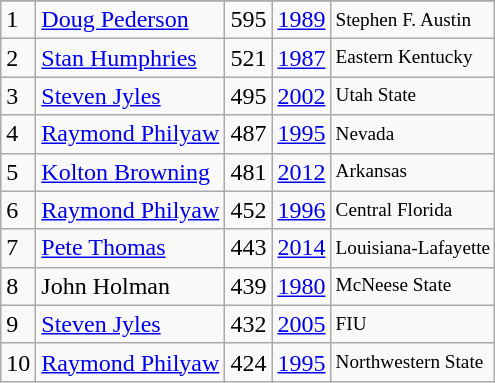<table class="wikitable">
<tr>
</tr>
<tr>
<td>1</td>
<td><a href='#'>Doug Pederson</a></td>
<td><abbr>595</abbr></td>
<td><a href='#'>1989</a></td>
<td style="font-size:80%;">Stephen F. Austin</td>
</tr>
<tr>
<td>2</td>
<td><a href='#'>Stan Humphries</a></td>
<td><abbr>521</abbr></td>
<td><a href='#'>1987</a></td>
<td style="font-size:80%;">Eastern Kentucky</td>
</tr>
<tr>
<td>3</td>
<td><a href='#'>Steven Jyles</a></td>
<td><abbr>495</abbr></td>
<td><a href='#'>2002</a></td>
<td style="font-size:80%;">Utah State</td>
</tr>
<tr>
<td>4</td>
<td><a href='#'>Raymond Philyaw</a></td>
<td><abbr>487</abbr></td>
<td><a href='#'>1995</a></td>
<td style="font-size:80%;">Nevada</td>
</tr>
<tr>
<td>5</td>
<td><a href='#'>Kolton Browning</a></td>
<td><abbr>481</abbr></td>
<td><a href='#'>2012</a></td>
<td style="font-size:80%;">Arkansas</td>
</tr>
<tr>
<td>6</td>
<td><a href='#'>Raymond Philyaw</a></td>
<td><abbr>452</abbr></td>
<td><a href='#'>1996</a></td>
<td style="font-size:80%;">Central Florida</td>
</tr>
<tr>
<td>7</td>
<td><a href='#'>Pete Thomas</a></td>
<td><abbr>443</abbr></td>
<td><a href='#'>2014</a></td>
<td style="font-size:80%;">Louisiana-Lafayette</td>
</tr>
<tr>
<td>8</td>
<td>John Holman</td>
<td><abbr>439</abbr></td>
<td><a href='#'>1980</a></td>
<td style="font-size:80%;">McNeese State</td>
</tr>
<tr>
<td>9</td>
<td><a href='#'>Steven Jyles</a></td>
<td><abbr>432</abbr></td>
<td><a href='#'>2005</a></td>
<td style="font-size:80%;">FIU</td>
</tr>
<tr>
<td>10</td>
<td><a href='#'>Raymond Philyaw</a></td>
<td><abbr>424</abbr></td>
<td><a href='#'>1995</a></td>
<td style="font-size:80%;">Northwestern State</td>
</tr>
</table>
